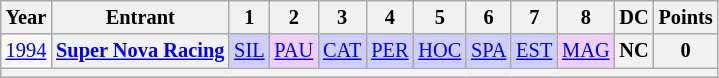<table class="wikitable" style="text-align:center; font-size:85%">
<tr>
<th>Year</th>
<th>Entrant</th>
<th>1</th>
<th>2</th>
<th>3</th>
<th>4</th>
<th>5</th>
<th>6</th>
<th>7</th>
<th>8</th>
<th>DC</th>
<th>Points</th>
</tr>
<tr>
<td><a href='#'>1994</a></td>
<th nowrap><a href='#'>Super Nova Racing</a></th>
<td style="background:#CFCFFF;"><a href='#'>SIL</a><br></td>
<td style="background:#EFCFFF;"><a href='#'>PAU</a><br></td>
<td style="background:#CFCFFF;"><a href='#'>CAT</a><br></td>
<td style="background:#CFCFFF;"><a href='#'>PER</a><br></td>
<td style="background:#CFCFFF;"><a href='#'>HOC</a><br></td>
<td style="background:#CFCFFF;"><a href='#'>SPA</a><br></td>
<td style="background:#CFCFFF;"><a href='#'>EST</a><br></td>
<td style="background:#EFCFFF;"><a href='#'>MAG</a><br></td>
<th>NC</th>
<th>0</th>
</tr>
<tr>
<th colspan="12"></th>
</tr>
</table>
